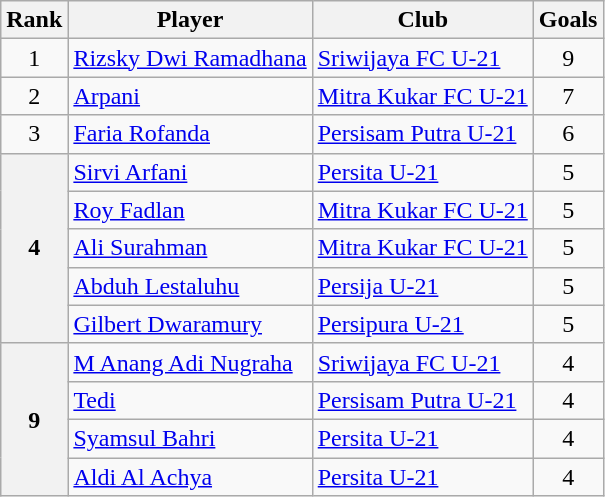<table class="wikitable" style="text-align:center">
<tr>
<th>Rank</th>
<th>Player</th>
<th>Club</th>
<th>Goals</th>
</tr>
<tr>
<td>1</td>
<td align="left"> <a href='#'>Rizsky Dwi Ramadhana</a></td>
<td align="left"><a href='#'>Sriwijaya FC U-21</a></td>
<td>9</td>
</tr>
<tr>
<td>2</td>
<td align="left"> <a href='#'>Arpani</a></td>
<td align="left"><a href='#'>Mitra Kukar FC U-21</a></td>
<td>7</td>
</tr>
<tr>
<td>3</td>
<td align="left"> <a href='#'>Faria Rofanda</a></td>
<td align="left"><a href='#'>Persisam Putra U-21</a></td>
<td>6</td>
</tr>
<tr>
<th rowspan="5">4</th>
<td align="left"> <a href='#'>Sirvi Arfani</a></td>
<td align="left"><a href='#'>Persita U-21</a></td>
<td>5</td>
</tr>
<tr>
<td align="left"> <a href='#'>Roy Fadlan</a></td>
<td align="left"><a href='#'>Mitra Kukar FC U-21</a></td>
<td>5</td>
</tr>
<tr>
<td align="left"> <a href='#'>Ali Surahman</a></td>
<td align="left"><a href='#'>Mitra Kukar FC U-21</a></td>
<td>5</td>
</tr>
<tr>
<td align="left"> <a href='#'>Abduh Lestaluhu</a></td>
<td align="left"><a href='#'>Persija U-21</a></td>
<td>5</td>
</tr>
<tr>
<td align="left"> <a href='#'>Gilbert Dwaramury</a></td>
<td align="left"><a href='#'>Persipura U-21</a></td>
<td>5</td>
</tr>
<tr>
<th rowspan="4">9</th>
<td align="left"> <a href='#'>M Anang Adi Nugraha</a></td>
<td align="left"><a href='#'>Sriwijaya FC U-21</a></td>
<td>4</td>
</tr>
<tr>
<td align="left"> <a href='#'>Tedi</a></td>
<td align="left"><a href='#'>Persisam Putra U-21</a></td>
<td>4</td>
</tr>
<tr>
<td align="left"> <a href='#'>Syamsul Bahri</a></td>
<td align="left"><a href='#'>Persita U-21</a></td>
<td>4</td>
</tr>
<tr>
<td align="left"> <a href='#'>Aldi Al Achya</a></td>
<td align="left"><a href='#'>Persita U-21</a></td>
<td>4</td>
</tr>
</table>
